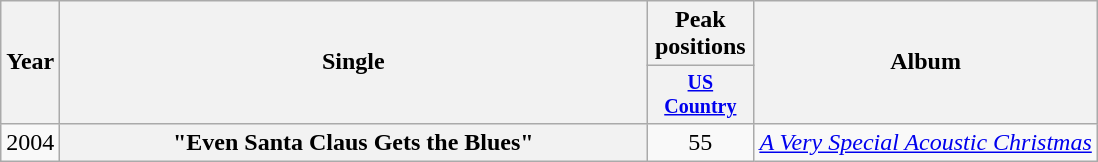<table class="wikitable plainrowheaders" style="text-align:center">
<tr>
<th rowspan="2">Year</th>
<th rowspan="2" style="width:24em;">Single</th>
<th colspan="1">Peak positions</th>
<th rowspan="2">Album</th>
</tr>
<tr style="font-size:smaller;">
<th width="65"><a href='#'>US Country</a><br></th>
</tr>
<tr>
<td>2004</td>
<th scope="row">"Even Santa Claus Gets the Blues"</th>
<td>55</td>
<td align="left"><em><a href='#'>A Very Special Acoustic Christmas</a></em></td>
</tr>
</table>
